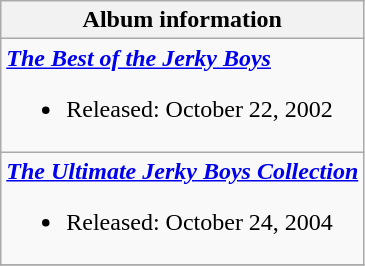<table class="wikitable">
<tr>
<th align="left">Album information</th>
</tr>
<tr>
<td align="left"><strong><em><a href='#'>The Best of the Jerky Boys</a></em></strong><br><ul><li>Released: October 22, 2002</li></ul></td>
</tr>
<tr>
<td align="left"><strong><em><a href='#'>The Ultimate Jerky Boys Collection</a></em></strong><br><ul><li>Released: October 24, 2004</li></ul></td>
</tr>
<tr>
</tr>
</table>
